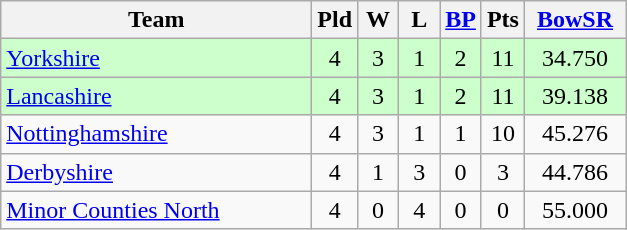<table class="wikitable" style="text-align: center;">
<tr>
<th width=200>Team</th>
<th width=20>Pld</th>
<th width=20>W</th>
<th width=20>L</th>
<th width=20><a href='#'>BP</a></th>
<th width=20>Pts</th>
<th width=60><a href='#'>BowSR</a></th>
</tr>
<tr bgcolor="#ccffcc">
<td align=left><a href='#'>Yorkshire</a></td>
<td>4</td>
<td>3</td>
<td>1</td>
<td>2</td>
<td>11</td>
<td>34.750</td>
</tr>
<tr bgcolor="#ccffcc">
<td align=left><a href='#'>Lancashire</a></td>
<td>4</td>
<td>3</td>
<td>1</td>
<td>2</td>
<td>11</td>
<td>39.138</td>
</tr>
<tr>
<td align=left><a href='#'>Nottinghamshire</a></td>
<td>4</td>
<td>3</td>
<td>1</td>
<td>1</td>
<td>10</td>
<td>45.276</td>
</tr>
<tr>
<td align=left><a href='#'>Derbyshire</a></td>
<td>4</td>
<td>1</td>
<td>3</td>
<td>0</td>
<td>3</td>
<td>44.786</td>
</tr>
<tr>
<td align=left><a href='#'>Minor Counties North</a></td>
<td>4</td>
<td>0</td>
<td>4</td>
<td>0</td>
<td>0</td>
<td>55.000</td>
</tr>
</table>
